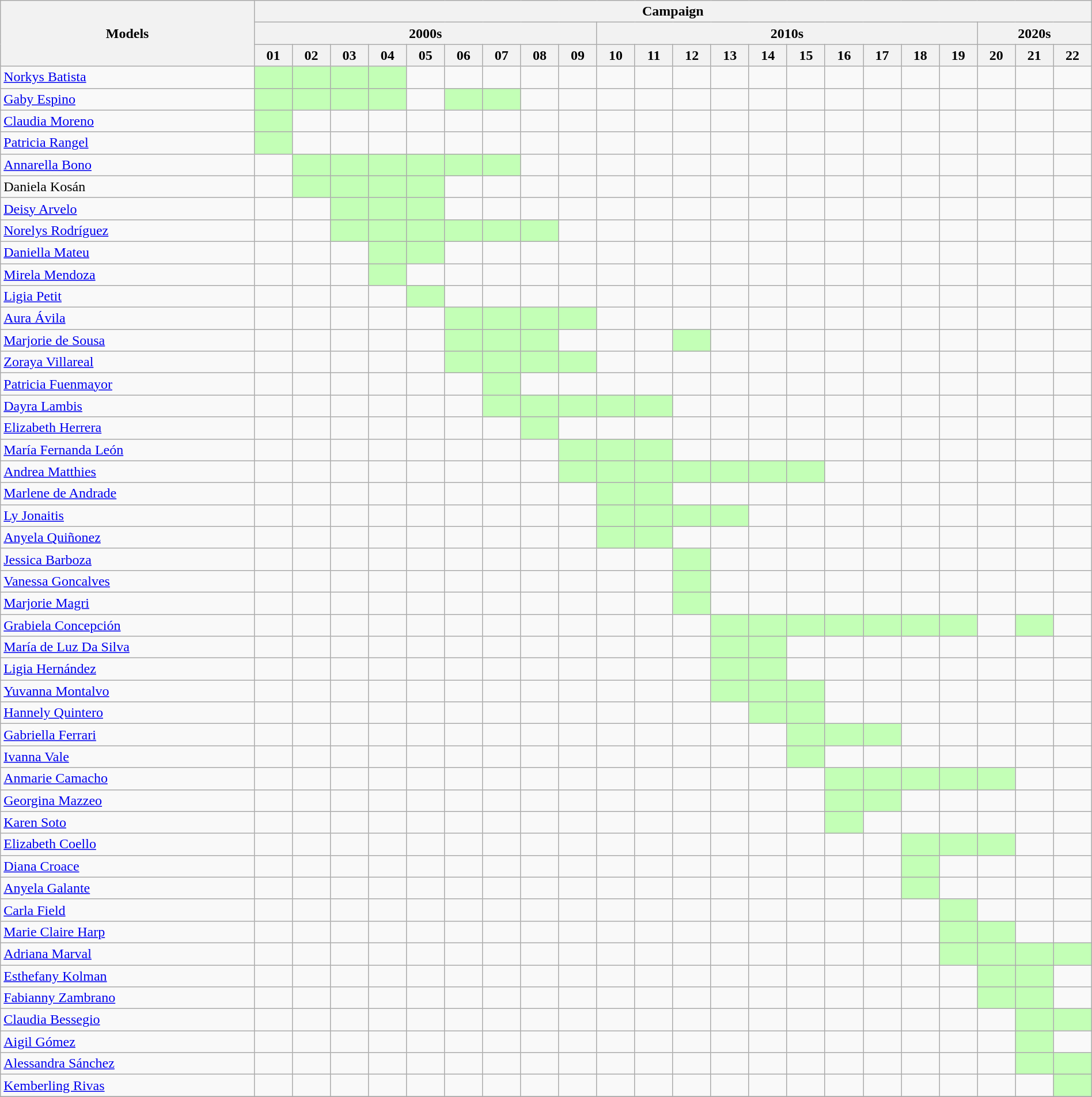<table class="wikitable plainrowheaders" width="100%">
<tr>
<th scope="col" rowspan="3" style="width:20%;">Models</th>
<th colspan="22" scope="col">Campaign</th>
</tr>
<tr>
<th colspan="9" scope="col">2000s</th>
<th colspan="10" scope="col">2010s</th>
<th colspan="3" scope="col">2020s</th>
</tr>
<tr>
<th scope="col" style="width:3%;">01</th>
<th scope="col" style="width:3%;">02</th>
<th scope="col" style="width:3%;">03</th>
<th scope="col" style="width:3%;">04</th>
<th scope="col" style="width:3%;">05</th>
<th scope="col" style="width:3%;">06</th>
<th scope="col" style="width:3%;">07</th>
<th scope="col" style="width:3%;">08</th>
<th scope="col" style="width:3%;">09</th>
<th scope="col" style="width:3%;">10</th>
<th scope="col" style="width:3%;">11</th>
<th scope="col" style="width:3%;">12</th>
<th scope="col" style="width:3%;">13</th>
<th scope="col" style="width:3%;">14</th>
<th scope="col" style="width:3%;">15</th>
<th scope="col" style="width:3%;">16</th>
<th scope="col" style="width:3%;">17</th>
<th scope="col" style="width:3%;">18</th>
<th scope="col" style="width:3%;">19</th>
<th scope="col" style="width:3%;">20</th>
<th scope="col" style="width:3%;">21</th>
<th scope="col" style="width:3%;">22</th>
</tr>
<tr>
<td><a href='#'>Norkys Batista</a></td>
<td style="background:#C3FFB6"></td>
<td style="background:#C3FFB6"></td>
<td style="background:#C3FFB6"></td>
<td style="background:#C3FFB6"></td>
<td></td>
<td></td>
<td></td>
<td></td>
<td></td>
<td></td>
<td></td>
<td></td>
<td></td>
<td></td>
<td></td>
<td></td>
<td></td>
<td></td>
<td></td>
<td></td>
<td></td>
<td></td>
</tr>
<tr>
<td><a href='#'>Gaby Espino</a></td>
<td style="background:#C3FFB6;"></td>
<td style="background:#C3FFB6;"></td>
<td style="background:#C3FFB6;"></td>
<td style="background:#C3FFB6;"></td>
<td></td>
<td style="background:#C3FFB6;"></td>
<td style="background:#C3FFB6;"></td>
<td></td>
<td></td>
<td></td>
<td></td>
<td></td>
<td></td>
<td></td>
<td></td>
<td></td>
<td></td>
<td></td>
<td></td>
<td></td>
<td></td>
<td></td>
</tr>
<tr>
<td><a href='#'>Claudia Moreno</a></td>
<td style="background:#C3FFB6;"></td>
<td></td>
<td></td>
<td></td>
<td></td>
<td></td>
<td></td>
<td></td>
<td></td>
<td></td>
<td></td>
<td></td>
<td></td>
<td></td>
<td></td>
<td></td>
<td></td>
<td></td>
<td></td>
<td></td>
<td></td>
<td></td>
</tr>
<tr>
<td><a href='#'>Patricia Rangel</a></td>
<td style="background:#C3FFB6;"></td>
<td></td>
<td></td>
<td></td>
<td></td>
<td></td>
<td></td>
<td></td>
<td></td>
<td></td>
<td></td>
<td></td>
<td></td>
<td></td>
<td></td>
<td></td>
<td></td>
<td></td>
<td></td>
<td></td>
<td></td>
<td></td>
</tr>
<tr>
<td><a href='#'>Annarella Bono</a></td>
<td></td>
<td style="background:#C3FFB6"></td>
<td style="background:#C3FFB6"></td>
<td style="background:#C3FFB6"></td>
<td style="background:#C3FFB6"></td>
<td style="background:#C3FFB6"></td>
<td style="background:#C3FFB6"></td>
<td></td>
<td></td>
<td></td>
<td></td>
<td></td>
<td></td>
<td></td>
<td></td>
<td></td>
<td></td>
<td></td>
<td></td>
<td></td>
<td></td>
<td></td>
</tr>
<tr>
<td>Daniela Kosán</td>
<td></td>
<td style="background:#C3FFB6;"></td>
<td style="background:#C3FFB6;"></td>
<td style="background:#C3FFB6;"></td>
<td style="background:#C3FFB6;"></td>
<td></td>
<td></td>
<td></td>
<td></td>
<td></td>
<td></td>
<td></td>
<td></td>
<td></td>
<td></td>
<td></td>
<td></td>
<td></td>
<td></td>
<td></td>
<td></td>
<td></td>
</tr>
<tr>
<td><a href='#'>Deisy Arvelo</a></td>
<td></td>
<td></td>
<td style="background:#C3FFB6;"></td>
<td style="background:#C3FFB6;"></td>
<td style="background:#C3FFB6;"></td>
<td></td>
<td></td>
<td></td>
<td></td>
<td></td>
<td></td>
<td></td>
<td></td>
<td></td>
<td></td>
<td></td>
<td></td>
<td></td>
<td></td>
<td></td>
<td></td>
<td></td>
</tr>
<tr>
<td><a href='#'>Norelys Rodríguez</a></td>
<td></td>
<td></td>
<td style="background:#C3FFB6;"></td>
<td style="background:#C3FFB6;"></td>
<td style="background:#C3FFB6;"></td>
<td style="background:#C3FFB6;"></td>
<td style="background:#C3FFB6;"></td>
<td style="background:#C3FFB6;"></td>
<td></td>
<td></td>
<td></td>
<td></td>
<td></td>
<td></td>
<td></td>
<td></td>
<td></td>
<td></td>
<td></td>
<td></td>
<td></td>
<td></td>
</tr>
<tr>
<td><a href='#'>Daniella Mateu</a></td>
<td></td>
<td></td>
<td></td>
<td style="background:#C3FFB6;"></td>
<td style="background:#C3FFB6;"></td>
<td></td>
<td></td>
<td></td>
<td></td>
<td></td>
<td></td>
<td></td>
<td></td>
<td></td>
<td></td>
<td></td>
<td></td>
<td></td>
<td></td>
<td></td>
<td></td>
<td></td>
</tr>
<tr>
<td><a href='#'>Mirela Mendoza</a></td>
<td></td>
<td></td>
<td></td>
<td style="background:#C3FFB6;"></td>
<td></td>
<td></td>
<td></td>
<td></td>
<td></td>
<td></td>
<td></td>
<td></td>
<td></td>
<td></td>
<td></td>
<td></td>
<td></td>
<td></td>
<td></td>
<td></td>
<td></td>
<td></td>
</tr>
<tr>
<td><a href='#'>Ligia Petit</a></td>
<td></td>
<td></td>
<td></td>
<td></td>
<td style="background:#C3FFB6;"></td>
<td></td>
<td></td>
<td></td>
<td></td>
<td></td>
<td></td>
<td></td>
<td></td>
<td></td>
<td></td>
<td></td>
<td></td>
<td></td>
<td></td>
<td></td>
<td></td>
<td></td>
</tr>
<tr>
<td><a href='#'>Aura Ávila</a></td>
<td></td>
<td></td>
<td></td>
<td></td>
<td></td>
<td style="background:#C3FFB6;"></td>
<td style="background:#C3FFB6;"></td>
<td style="background:#C3FFB6;"></td>
<td style="background:#C3FFB6;"></td>
<td></td>
<td></td>
<td></td>
<td></td>
<td></td>
<td></td>
<td></td>
<td></td>
<td></td>
<td></td>
<td></td>
<td></td>
<td></td>
</tr>
<tr>
<td><a href='#'>Marjorie de Sousa</a></td>
<td></td>
<td></td>
<td></td>
<td></td>
<td></td>
<td style="background:#C3FFB6;"></td>
<td style="background:#C3FFB6;"></td>
<td style="background:#C3FFB6;"></td>
<td></td>
<td></td>
<td></td>
<td style="background:#C3FFB6;"></td>
<td></td>
<td></td>
<td></td>
<td></td>
<td></td>
<td></td>
<td></td>
<td></td>
<td></td>
<td></td>
</tr>
<tr>
<td><a href='#'>Zoraya Villareal</a></td>
<td></td>
<td></td>
<td></td>
<td></td>
<td></td>
<td style="background:#C3FFB6;"></td>
<td style="background:#C3FFB6;"></td>
<td style="background:#C3FFB6;"></td>
<td style="background:#C3FFB6;"></td>
<td></td>
<td></td>
<td></td>
<td></td>
<td></td>
<td></td>
<td></td>
<td></td>
<td></td>
<td></td>
<td></td>
<td></td>
<td></td>
</tr>
<tr>
<td><a href='#'>Patricia Fuenmayor</a></td>
<td></td>
<td></td>
<td></td>
<td></td>
<td></td>
<td></td>
<td style="background:#C3FFB6;"></td>
<td></td>
<td></td>
<td></td>
<td></td>
<td></td>
<td></td>
<td></td>
<td></td>
<td></td>
<td></td>
<td></td>
<td></td>
<td></td>
<td></td>
<td></td>
</tr>
<tr>
<td><a href='#'>Dayra Lambis</a></td>
<td></td>
<td></td>
<td></td>
<td></td>
<td></td>
<td></td>
<td style="background:#C3FFB6;"></td>
<td style="background:#C3FFB6;"></td>
<td style="background:#C3FFB6;"></td>
<td style="background:#C3FFB6;"></td>
<td style="background:#C3FFB6;"></td>
<td></td>
<td></td>
<td></td>
<td></td>
<td></td>
<td></td>
<td></td>
<td></td>
<td></td>
<td></td>
<td></td>
</tr>
<tr>
<td><a href='#'>Elizabeth Herrera</a></td>
<td></td>
<td></td>
<td></td>
<td></td>
<td></td>
<td></td>
<td></td>
<td style="background:#C3FFB6;"></td>
<td></td>
<td></td>
<td></td>
<td></td>
<td></td>
<td></td>
<td></td>
<td></td>
<td></td>
<td></td>
<td></td>
<td></td>
<td></td>
<td></td>
</tr>
<tr>
<td><a href='#'>María Fernanda León</a></td>
<td></td>
<td></td>
<td></td>
<td></td>
<td></td>
<td></td>
<td></td>
<td></td>
<td style="background:#C3FFB6;"></td>
<td style="background:#C3FFB6;"></td>
<td style="background:#C3FFB6;"></td>
<td></td>
<td></td>
<td></td>
<td></td>
<td></td>
<td></td>
<td></td>
<td></td>
<td></td>
<td></td>
<td></td>
</tr>
<tr>
<td><a href='#'>Andrea Matthies</a></td>
<td></td>
<td></td>
<td></td>
<td></td>
<td></td>
<td></td>
<td></td>
<td></td>
<td style="background:#C3FFB6;"></td>
<td style="background:#C3FFB6;"></td>
<td style="background:#C3FFB6;"></td>
<td style="background:#C3FFB6;"></td>
<td style="background:#C3FFB6;"></td>
<td style="background:#C3FFB6;"></td>
<td style="background:#C3FFB6;"></td>
<td></td>
<td></td>
<td></td>
<td></td>
<td></td>
<td></td>
<td></td>
</tr>
<tr>
<td><a href='#'>Marlene de Andrade</a></td>
<td></td>
<td></td>
<td></td>
<td></td>
<td></td>
<td></td>
<td></td>
<td></td>
<td></td>
<td style="background:#C3FFB6;"></td>
<td style="background:#C3FFB6;"></td>
<td></td>
<td></td>
<td></td>
<td></td>
<td></td>
<td></td>
<td></td>
<td></td>
<td></td>
<td></td>
<td></td>
</tr>
<tr>
<td><a href='#'>Ly Jonaitis</a></td>
<td></td>
<td></td>
<td></td>
<td></td>
<td></td>
<td></td>
<td></td>
<td></td>
<td></td>
<td style="background:#C3FFB6;"></td>
<td style="background:#C3FFB6;"></td>
<td style="background:#C3FFB6;"></td>
<td style="background:#C3FFB6;"></td>
<td></td>
<td></td>
<td></td>
<td></td>
<td></td>
<td></td>
<td></td>
<td></td>
<td></td>
</tr>
<tr>
<td><a href='#'>Anyela Quiñonez</a></td>
<td></td>
<td></td>
<td></td>
<td></td>
<td></td>
<td></td>
<td></td>
<td></td>
<td></td>
<td style="background:#C3FFB6;"></td>
<td style="background:#C3FFB6;"></td>
<td></td>
<td></td>
<td></td>
<td></td>
<td></td>
<td></td>
<td></td>
<td></td>
<td></td>
<td></td>
<td></td>
</tr>
<tr>
<td><a href='#'>Jessica Barboza</a></td>
<td></td>
<td></td>
<td></td>
<td></td>
<td></td>
<td></td>
<td></td>
<td></td>
<td></td>
<td></td>
<td></td>
<td style="background:#C3FFB6"></td>
<td></td>
<td></td>
<td></td>
<td></td>
<td></td>
<td></td>
<td></td>
<td></td>
<td></td>
<td></td>
</tr>
<tr>
<td><a href='#'>Vanessa Goncalves</a></td>
<td></td>
<td></td>
<td></td>
<td></td>
<td></td>
<td></td>
<td></td>
<td></td>
<td></td>
<td></td>
<td></td>
<td style="background:#C3FFB6;"></td>
<td></td>
<td></td>
<td></td>
<td></td>
<td></td>
<td></td>
<td></td>
<td></td>
<td></td>
<td></td>
</tr>
<tr>
<td><a href='#'>Marjorie Magri</a></td>
<td></td>
<td></td>
<td></td>
<td></td>
<td></td>
<td></td>
<td></td>
<td></td>
<td></td>
<td></td>
<td></td>
<td style="background:#C3FFB6;"></td>
<td></td>
<td></td>
<td></td>
<td></td>
<td></td>
<td></td>
<td></td>
<td></td>
<td></td>
<td></td>
</tr>
<tr>
<td><a href='#'>Grabiela Concepción</a></td>
<td></td>
<td></td>
<td></td>
<td></td>
<td></td>
<td></td>
<td></td>
<td></td>
<td></td>
<td></td>
<td></td>
<td></td>
<td style="background:#C3FFB6;"></td>
<td style="background:#C3FFB6;"></td>
<td style="background:#C3FFB6;"></td>
<td style="background:#C3FFB6;"></td>
<td style="background:#C3FFB6;"></td>
<td style="background:#C3FFB6;"></td>
<td style="background:#C3FFB6;"></td>
<td></td>
<td style="background:#C3FFB6;"></td>
<td></td>
</tr>
<tr>
<td><a href='#'>María de Luz Da Silva</a></td>
<td></td>
<td></td>
<td></td>
<td></td>
<td></td>
<td></td>
<td></td>
<td></td>
<td></td>
<td></td>
<td></td>
<td></td>
<td style="background:#C3FFB6;"></td>
<td style="background:#C3FFB6;"></td>
<td></td>
<td></td>
<td></td>
<td></td>
<td></td>
<td></td>
<td></td>
<td></td>
</tr>
<tr>
<td><a href='#'>Ligia Hernández</a></td>
<td></td>
<td></td>
<td></td>
<td></td>
<td></td>
<td></td>
<td></td>
<td></td>
<td></td>
<td></td>
<td></td>
<td></td>
<td style="background:#C3FFB6;"></td>
<td style="background:#C3FFB6;"></td>
<td></td>
<td></td>
<td></td>
<td></td>
<td></td>
<td></td>
<td></td>
<td></td>
</tr>
<tr>
<td><a href='#'>Yuvanna Montalvo</a></td>
<td></td>
<td></td>
<td></td>
<td></td>
<td></td>
<td></td>
<td></td>
<td></td>
<td></td>
<td></td>
<td></td>
<td></td>
<td style="background:#C3FFB6;"></td>
<td style="background:#C3FFB6;"></td>
<td style="background:#C3FFB6;"></td>
<td></td>
<td></td>
<td></td>
<td></td>
<td></td>
<td></td>
<td></td>
</tr>
<tr>
<td><a href='#'>Hannely Quintero</a></td>
<td></td>
<td></td>
<td></td>
<td></td>
<td></td>
<td></td>
<td></td>
<td></td>
<td></td>
<td></td>
<td></td>
<td></td>
<td></td>
<td style="background:#C3FFB6;"></td>
<td style="background:#C3FFB6;"></td>
<td></td>
<td></td>
<td></td>
<td></td>
<td></td>
<td></td>
<td></td>
</tr>
<tr>
<td><a href='#'>Gabriella Ferrari</a></td>
<td></td>
<td></td>
<td></td>
<td></td>
<td></td>
<td></td>
<td></td>
<td></td>
<td></td>
<td></td>
<td></td>
<td></td>
<td></td>
<td></td>
<td style="background:#C3FFB6;"></td>
<td style="background:#C3FFB6;"></td>
<td style="background:#C3FFB6;"></td>
<td></td>
<td></td>
<td></td>
<td></td>
<td></td>
</tr>
<tr>
<td><a href='#'>Ivanna Vale</a></td>
<td></td>
<td></td>
<td></td>
<td></td>
<td></td>
<td></td>
<td></td>
<td></td>
<td></td>
<td></td>
<td></td>
<td></td>
<td></td>
<td></td>
<td style="background:#C3FFB6;"></td>
<td></td>
<td></td>
<td></td>
<td></td>
<td></td>
<td></td>
<td></td>
</tr>
<tr>
<td><a href='#'>Anmarie Camacho</a></td>
<td></td>
<td></td>
<td></td>
<td></td>
<td></td>
<td></td>
<td></td>
<td></td>
<td></td>
<td></td>
<td></td>
<td></td>
<td></td>
<td></td>
<td></td>
<td style="background:#C3FFB6;"></td>
<td style="background:#C3FFB6;"></td>
<td style="background:#C3FFB6;"></td>
<td style="background:#C3FFB6;"></td>
<td style="background:#C3FFB6;"></td>
<td></td>
<td></td>
</tr>
<tr>
<td><a href='#'>Georgina Mazzeo</a></td>
<td></td>
<td></td>
<td></td>
<td></td>
<td></td>
<td></td>
<td></td>
<td></td>
<td></td>
<td></td>
<td></td>
<td></td>
<td></td>
<td></td>
<td></td>
<td style="background:#C3FFB6;"></td>
<td style="background:#C3FFB6;"></td>
<td></td>
<td></td>
<td></td>
<td></td>
<td></td>
</tr>
<tr>
<td><a href='#'>Karen Soto</a></td>
<td></td>
<td></td>
<td></td>
<td></td>
<td></td>
<td></td>
<td></td>
<td></td>
<td></td>
<td></td>
<td></td>
<td></td>
<td></td>
<td></td>
<td></td>
<td style="background:#C3FFB6;"></td>
<td></td>
<td></td>
<td></td>
<td></td>
<td></td>
<td></td>
</tr>
<tr>
<td><a href='#'>Elizabeth Coello</a></td>
<td></td>
<td></td>
<td></td>
<td></td>
<td></td>
<td></td>
<td></td>
<td></td>
<td></td>
<td></td>
<td></td>
<td></td>
<td></td>
<td></td>
<td></td>
<td></td>
<td></td>
<td style="background:#C3FFB6;"></td>
<td style="background:#C3FFB6;"></td>
<td style="background:#C3FFB6;"></td>
<td></td>
<td></td>
</tr>
<tr>
<td><a href='#'>Diana Croace</a></td>
<td></td>
<td></td>
<td></td>
<td></td>
<td></td>
<td></td>
<td></td>
<td></td>
<td></td>
<td></td>
<td></td>
<td></td>
<td></td>
<td></td>
<td></td>
<td></td>
<td></td>
<td style="background:#C3FFB6;"></td>
<td></td>
<td></td>
<td></td>
<td></td>
</tr>
<tr>
<td><a href='#'>Anyela Galante</a></td>
<td></td>
<td></td>
<td></td>
<td></td>
<td></td>
<td></td>
<td></td>
<td></td>
<td></td>
<td></td>
<td></td>
<td></td>
<td></td>
<td></td>
<td></td>
<td></td>
<td></td>
<td style="background:#C3FFB6;"></td>
<td></td>
<td></td>
<td></td>
<td></td>
</tr>
<tr>
<td><a href='#'>Carla Field</a></td>
<td></td>
<td></td>
<td></td>
<td></td>
<td></td>
<td></td>
<td></td>
<td></td>
<td></td>
<td></td>
<td></td>
<td></td>
<td></td>
<td></td>
<td></td>
<td></td>
<td></td>
<td></td>
<td style="background:#C3FFB6;"></td>
<td></td>
<td></td>
<td></td>
</tr>
<tr>
<td><a href='#'>Marie Claire Harp</a></td>
<td></td>
<td></td>
<td></td>
<td></td>
<td></td>
<td></td>
<td></td>
<td></td>
<td></td>
<td></td>
<td></td>
<td></td>
<td></td>
<td></td>
<td></td>
<td></td>
<td></td>
<td></td>
<td style="background:#C3FFB6;"></td>
<td style="background:#C3FFB6;"></td>
<td></td>
<td></td>
</tr>
<tr>
<td><a href='#'>Adriana Marval</a></td>
<td></td>
<td></td>
<td></td>
<td></td>
<td></td>
<td></td>
<td></td>
<td></td>
<td></td>
<td></td>
<td></td>
<td></td>
<td></td>
<td></td>
<td></td>
<td></td>
<td></td>
<td></td>
<td style="background:#C3FFB6;"></td>
<td style="background:#C3FFB6;"></td>
<td style="background:#C3FFB6;"></td>
<td style="background:#C3FFB6;"></td>
</tr>
<tr>
<td><a href='#'>Esthefany Kolman</a></td>
<td></td>
<td></td>
<td></td>
<td></td>
<td></td>
<td></td>
<td></td>
<td></td>
<td></td>
<td></td>
<td></td>
<td></td>
<td></td>
<td></td>
<td></td>
<td></td>
<td></td>
<td></td>
<td></td>
<td style="background:#C3FFB6;"></td>
<td style="background:#C3FFB6;"></td>
<td></td>
</tr>
<tr>
<td><a href='#'>Fabianny Zambrano</a></td>
<td></td>
<td></td>
<td></td>
<td></td>
<td></td>
<td></td>
<td></td>
<td></td>
<td></td>
<td></td>
<td></td>
<td></td>
<td></td>
<td></td>
<td></td>
<td></td>
<td></td>
<td></td>
<td></td>
<td style="background:#C3FFB6;"></td>
<td style="background:#C3FFB6;"></td>
<td></td>
</tr>
<tr>
<td><a href='#'>Claudia Bessegio</a></td>
<td></td>
<td></td>
<td></td>
<td></td>
<td></td>
<td></td>
<td></td>
<td></td>
<td></td>
<td></td>
<td></td>
<td></td>
<td></td>
<td></td>
<td></td>
<td></td>
<td></td>
<td></td>
<td></td>
<td></td>
<td style="background:#C3FFB6;"></td>
<td style="background:#C3FFB6;"></td>
</tr>
<tr>
<td><a href='#'>Aigil Gómez</a></td>
<td></td>
<td></td>
<td></td>
<td></td>
<td></td>
<td></td>
<td></td>
<td></td>
<td></td>
<td></td>
<td></td>
<td></td>
<td></td>
<td></td>
<td></td>
<td></td>
<td></td>
<td></td>
<td></td>
<td></td>
<td style="background:#C3FFB6;"></td>
<td></td>
</tr>
<tr>
<td><a href='#'>Alessandra Sánchez</a></td>
<td></td>
<td></td>
<td></td>
<td></td>
<td></td>
<td></td>
<td></td>
<td></td>
<td></td>
<td></td>
<td></td>
<td></td>
<td></td>
<td></td>
<td></td>
<td></td>
<td></td>
<td></td>
<td></td>
<td></td>
<td style="background:#C3FFB6;"></td>
<td style="background:#C3FFB6;"></td>
</tr>
<tr>
<td><a href='#'>Kemberling Rivas</a></td>
<td></td>
<td></td>
<td></td>
<td></td>
<td></td>
<td></td>
<td></td>
<td></td>
<td></td>
<td></td>
<td></td>
<td></td>
<td></td>
<td></td>
<td></td>
<td></td>
<td></td>
<td></td>
<td></td>
<td></td>
<td></td>
<td style="background:#C3FFB6;"></td>
</tr>
<tr>
</tr>
</table>
